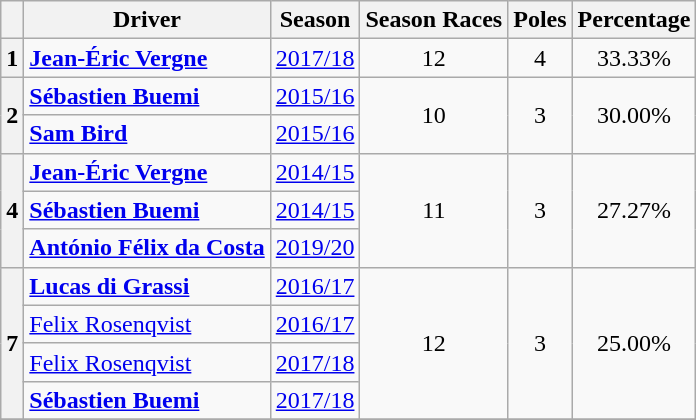<table class="wikitable" style="text-align:center">
<tr>
<th></th>
<th>Driver</th>
<th>Season</th>
<th>Season Races</th>
<th>Poles</th>
<th>Percentage</th>
</tr>
<tr>
<th>1</th>
<td align=left> <strong><a href='#'>Jean-Éric Vergne</a></strong></td>
<td><a href='#'>2017/18</a></td>
<td>12</td>
<td>4</td>
<td>33.33%</td>
</tr>
<tr>
<th rowspan=2>2</th>
<td align=left> <strong><a href='#'>Sébastien Buemi</a></strong></td>
<td><a href='#'>2015/16</a></td>
<td rowspan=2>10</td>
<td rowspan=2>3</td>
<td rowspan=2>30.00%</td>
</tr>
<tr>
<td align=left> <strong><a href='#'>Sam Bird</a></strong></td>
<td><a href='#'>2015/16</a></td>
</tr>
<tr>
<th rowspan=3>4</th>
<td align=left> <strong><a href='#'>Jean-Éric Vergne</a></strong></td>
<td><a href='#'>2014/15</a></td>
<td rowspan=3>11</td>
<td rowspan=3>3</td>
<td rowspan=3>27.27%</td>
</tr>
<tr>
<td align=left> <strong><a href='#'>Sébastien Buemi</a></strong></td>
<td><a href='#'>2014/15</a></td>
</tr>
<tr>
<td align=left> <strong><a href='#'>António Félix da Costa</a></strong></td>
<td><a href='#'>2019/20</a></td>
</tr>
<tr>
<th rowspan=4>7</th>
<td align=left> <strong><a href='#'>Lucas di Grassi</a></strong></td>
<td><a href='#'>2016/17</a></td>
<td rowspan=4>12</td>
<td rowspan=4>3</td>
<td rowspan=4>25.00%</td>
</tr>
<tr>
<td align=left> <a href='#'>Felix Rosenqvist</a></td>
<td><a href='#'>2016/17</a></td>
</tr>
<tr>
<td align=left> <a href='#'>Felix Rosenqvist</a></td>
<td><a href='#'>2017/18</a></td>
</tr>
<tr>
<td align=left> <strong><a href='#'>Sébastien Buemi</a></strong></td>
<td><a href='#'>2017/18</a></td>
</tr>
<tr>
</tr>
</table>
